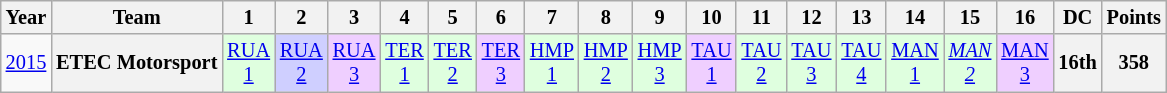<table class="wikitable" style="text-align:center; font-size:85%">
<tr>
<th>Year</th>
<th>Team</th>
<th>1</th>
<th>2</th>
<th>3</th>
<th>4</th>
<th>5</th>
<th>6</th>
<th>7</th>
<th>8</th>
<th>9</th>
<th>10</th>
<th>11</th>
<th>12</th>
<th>13</th>
<th>14</th>
<th>15</th>
<th>16</th>
<th>DC</th>
<th>Points</th>
</tr>
<tr>
<td><a href='#'>2015</a></td>
<th nowrap>ETEC Motorsport</th>
<td style="background:#DFFFDF;"><a href='#'>RUA<br>1</a><br></td>
<td style="background:#CFCFFF;"><a href='#'>RUA<br>2</a><br></td>
<td style="background:#EFCFFF;"><a href='#'>RUA<br>3</a><br></td>
<td style="background:#DFFFDF;"><a href='#'>TER<br>1</a><br></td>
<td style="background:#DFFFDF;"><a href='#'>TER<br>2</a><br></td>
<td style="background:#EFCFFF;"><a href='#'>TER<br>3</a><br></td>
<td style="background:#DFFFDF;"><a href='#'>HMP<br>1</a><br></td>
<td style="background:#DFFFDF;"><a href='#'>HMP<br>2</a><br></td>
<td style="background:#DFFFDF;"><a href='#'>HMP<br>3</a><br></td>
<td style="background:#EFCFFF;"><a href='#'>TAU<br>1</a><br></td>
<td style="background:#DFFFDF;"><a href='#'>TAU<br>2</a><br></td>
<td style="background:#DFFFDF;"><a href='#'>TAU<br>3</a><br></td>
<td style="background:#DFFFDF;"><a href='#'>TAU<br>4</a><br></td>
<td style="background:#DFFFDF;"><a href='#'>MAN<br>1</a><br></td>
<td style="background:#DFFFDF;"><em><a href='#'>MAN<br>2</a></em><br></td>
<td style="background:#EFCFFF;"><a href='#'>MAN<br>3</a><br></td>
<th>16th</th>
<th>358</th>
</tr>
</table>
